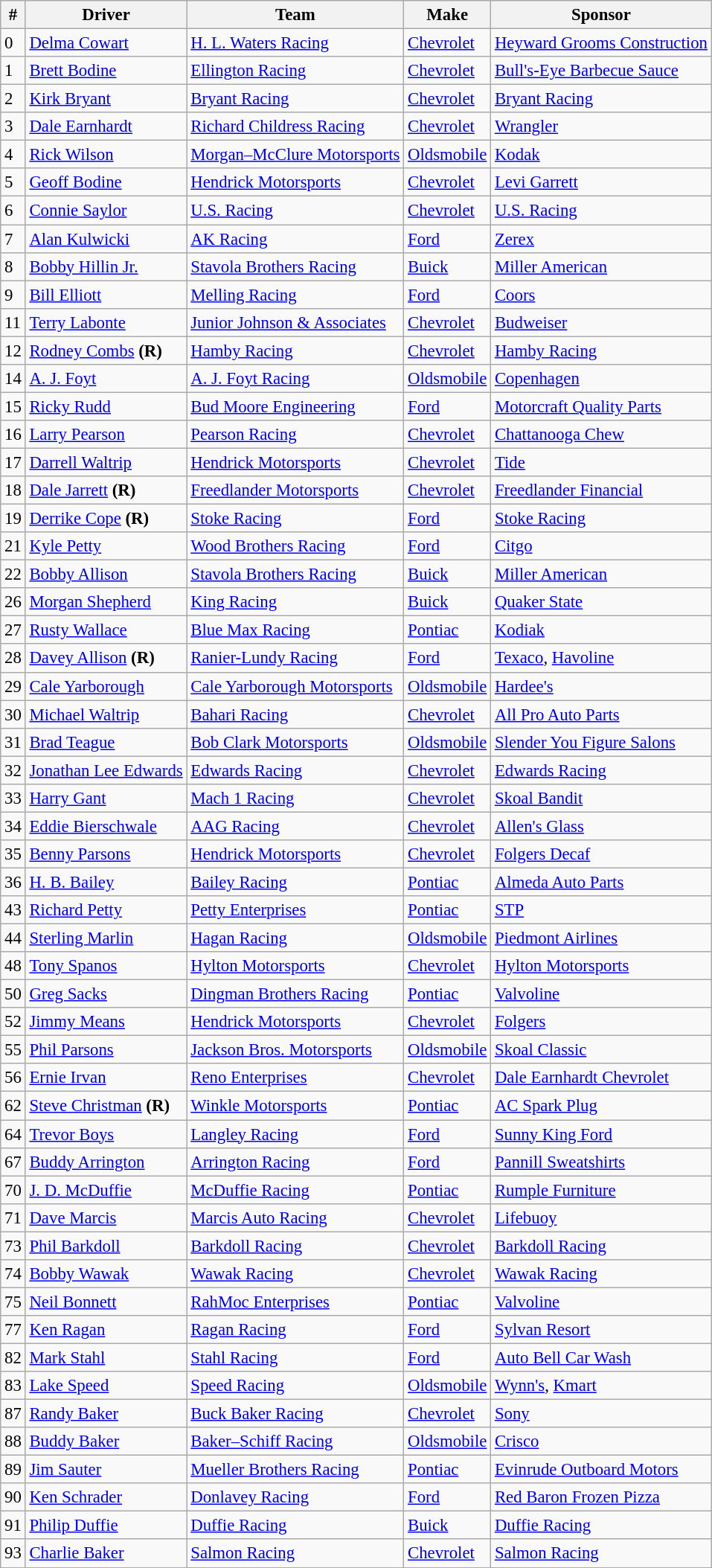<table class="wikitable" style="font-size:95%">
<tr>
<th>#</th>
<th>Driver</th>
<th>Team</th>
<th>Make</th>
<th>Sponsor</th>
</tr>
<tr>
<td>0</td>
<td><a href='#'>Delma Cowart</a></td>
<td><a href='#'>H. L. Waters Racing</a></td>
<td><a href='#'>Chevrolet</a></td>
<td><a href='#'>Heyward Grooms Construction</a></td>
</tr>
<tr>
<td>1</td>
<td><a href='#'>Brett Bodine</a></td>
<td><a href='#'>Ellington Racing</a></td>
<td><a href='#'>Chevrolet</a></td>
<td><a href='#'>Bull's-Eye Barbecue Sauce</a></td>
</tr>
<tr>
<td>2</td>
<td><a href='#'>Kirk Bryant</a></td>
<td><a href='#'>Bryant Racing</a></td>
<td><a href='#'>Chevrolet</a></td>
<td><a href='#'>Bryant Racing</a></td>
</tr>
<tr>
<td>3</td>
<td><a href='#'>Dale Earnhardt</a></td>
<td><a href='#'>Richard Childress Racing</a></td>
<td><a href='#'>Chevrolet</a></td>
<td><a href='#'>Wrangler</a></td>
</tr>
<tr>
<td>4</td>
<td><a href='#'>Rick Wilson</a></td>
<td><a href='#'>Morgan–McClure Motorsports</a></td>
<td><a href='#'>Oldsmobile</a></td>
<td><a href='#'>Kodak</a></td>
</tr>
<tr>
<td>5</td>
<td><a href='#'>Geoff Bodine</a></td>
<td><a href='#'>Hendrick Motorsports</a></td>
<td><a href='#'>Chevrolet</a></td>
<td><a href='#'>Levi Garrett</a></td>
</tr>
<tr>
<td>6</td>
<td><a href='#'>Connie Saylor</a></td>
<td><a href='#'>U.S. Racing</a></td>
<td><a href='#'>Chevrolet</a></td>
<td><a href='#'>U.S. Racing</a></td>
</tr>
<tr>
<td>7</td>
<td><a href='#'>Alan Kulwicki</a></td>
<td><a href='#'>AK Racing</a></td>
<td><a href='#'>Ford</a></td>
<td><a href='#'>Zerex</a></td>
</tr>
<tr>
<td>8</td>
<td><a href='#'>Bobby Hillin Jr.</a></td>
<td><a href='#'>Stavola Brothers Racing</a></td>
<td><a href='#'>Buick</a></td>
<td><a href='#'>Miller American</a></td>
</tr>
<tr>
<td>9</td>
<td><a href='#'>Bill Elliott</a></td>
<td><a href='#'>Melling Racing</a></td>
<td><a href='#'>Ford</a></td>
<td><a href='#'>Coors</a></td>
</tr>
<tr>
<td>11</td>
<td><a href='#'>Terry Labonte</a></td>
<td><a href='#'>Junior Johnson & Associates</a></td>
<td><a href='#'>Chevrolet</a></td>
<td><a href='#'>Budweiser</a></td>
</tr>
<tr>
<td>12</td>
<td><a href='#'>Rodney Combs</a> <strong>(R)</strong></td>
<td><a href='#'>Hamby Racing</a></td>
<td><a href='#'>Chevrolet</a></td>
<td><a href='#'>Hamby Racing</a></td>
</tr>
<tr>
<td>14</td>
<td><a href='#'>A. J. Foyt</a></td>
<td><a href='#'>A. J. Foyt Racing</a></td>
<td><a href='#'>Oldsmobile</a></td>
<td><a href='#'>Copenhagen</a></td>
</tr>
<tr>
<td>15</td>
<td><a href='#'>Ricky Rudd</a></td>
<td><a href='#'>Bud Moore Engineering</a></td>
<td><a href='#'>Ford</a></td>
<td><a href='#'>Motorcraft Quality Parts</a></td>
</tr>
<tr>
<td>16</td>
<td><a href='#'>Larry Pearson</a></td>
<td><a href='#'>Pearson Racing</a></td>
<td><a href='#'>Chevrolet</a></td>
<td><a href='#'>Chattanooga Chew</a></td>
</tr>
<tr>
<td>17</td>
<td><a href='#'>Darrell Waltrip</a></td>
<td><a href='#'>Hendrick Motorsports</a></td>
<td><a href='#'>Chevrolet</a></td>
<td><a href='#'>Tide</a></td>
</tr>
<tr>
<td>18</td>
<td><a href='#'>Dale Jarrett</a> <strong>(R)</strong></td>
<td><a href='#'>Freedlander Motorsports</a></td>
<td><a href='#'>Chevrolet</a></td>
<td><a href='#'>Freedlander Financial</a></td>
</tr>
<tr>
<td>19</td>
<td><a href='#'>Derrike Cope</a> <strong>(R)</strong></td>
<td><a href='#'>Stoke Racing</a></td>
<td><a href='#'>Ford</a></td>
<td><a href='#'>Stoke Racing</a></td>
</tr>
<tr>
<td>21</td>
<td><a href='#'>Kyle Petty</a></td>
<td><a href='#'>Wood Brothers Racing</a></td>
<td><a href='#'>Ford</a></td>
<td><a href='#'>Citgo</a></td>
</tr>
<tr>
<td>22</td>
<td><a href='#'>Bobby Allison</a></td>
<td><a href='#'>Stavola Brothers Racing</a></td>
<td><a href='#'>Buick</a></td>
<td><a href='#'>Miller American</a></td>
</tr>
<tr>
<td>26</td>
<td><a href='#'>Morgan Shepherd</a></td>
<td><a href='#'>King Racing</a></td>
<td><a href='#'>Buick</a></td>
<td><a href='#'>Quaker State</a></td>
</tr>
<tr>
<td>27</td>
<td><a href='#'>Rusty Wallace</a></td>
<td><a href='#'>Blue Max Racing</a></td>
<td><a href='#'>Pontiac</a></td>
<td><a href='#'>Kodiak</a></td>
</tr>
<tr>
<td>28</td>
<td><a href='#'>Davey Allison</a> <strong>(R)</strong></td>
<td><a href='#'>Ranier-Lundy Racing</a></td>
<td><a href='#'>Ford</a></td>
<td><a href='#'>Texaco</a>, <a href='#'>Havoline</a></td>
</tr>
<tr>
<td>29</td>
<td><a href='#'>Cale Yarborough</a></td>
<td><a href='#'>Cale Yarborough Motorsports</a></td>
<td><a href='#'>Oldsmobile</a></td>
<td><a href='#'>Hardee's</a></td>
</tr>
<tr>
<td>30</td>
<td><a href='#'>Michael Waltrip</a></td>
<td><a href='#'>Bahari Racing</a></td>
<td><a href='#'>Chevrolet</a></td>
<td><a href='#'>All Pro Auto Parts</a></td>
</tr>
<tr>
<td>31</td>
<td><a href='#'>Brad Teague</a></td>
<td><a href='#'>Bob Clark Motorsports</a></td>
<td><a href='#'>Oldsmobile</a></td>
<td><a href='#'>Slender You Figure Salons</a></td>
</tr>
<tr>
<td>32</td>
<td><a href='#'>Jonathan Lee Edwards</a></td>
<td><a href='#'>Edwards Racing</a></td>
<td><a href='#'>Chevrolet</a></td>
<td><a href='#'>Edwards Racing</a></td>
</tr>
<tr>
<td>33</td>
<td><a href='#'>Harry Gant</a></td>
<td><a href='#'>Mach 1 Racing</a></td>
<td><a href='#'>Chevrolet</a></td>
<td><a href='#'>Skoal Bandit</a></td>
</tr>
<tr>
<td>34</td>
<td><a href='#'>Eddie Bierschwale</a></td>
<td><a href='#'>AAG Racing</a></td>
<td><a href='#'>Chevrolet</a></td>
<td><a href='#'>Allen's Glass</a></td>
</tr>
<tr>
<td>35</td>
<td><a href='#'>Benny Parsons</a></td>
<td><a href='#'>Hendrick Motorsports</a></td>
<td><a href='#'>Chevrolet</a></td>
<td><a href='#'>Folgers Decaf</a></td>
</tr>
<tr>
<td>36</td>
<td><a href='#'>H. B. Bailey</a></td>
<td><a href='#'>Bailey Racing</a></td>
<td><a href='#'>Pontiac</a></td>
<td><a href='#'>Almeda Auto Parts</a></td>
</tr>
<tr>
<td>43</td>
<td><a href='#'>Richard Petty</a></td>
<td><a href='#'>Petty Enterprises</a></td>
<td><a href='#'>Pontiac</a></td>
<td><a href='#'>STP</a></td>
</tr>
<tr>
<td>44</td>
<td><a href='#'>Sterling Marlin</a></td>
<td><a href='#'>Hagan Racing</a></td>
<td><a href='#'>Oldsmobile</a></td>
<td><a href='#'>Piedmont Airlines</a></td>
</tr>
<tr>
<td>48</td>
<td><a href='#'>Tony Spanos</a></td>
<td><a href='#'>Hylton Motorsports</a></td>
<td><a href='#'>Chevrolet</a></td>
<td><a href='#'>Hylton Motorsports</a></td>
</tr>
<tr>
<td>50</td>
<td><a href='#'>Greg Sacks</a></td>
<td><a href='#'>Dingman Brothers Racing</a></td>
<td><a href='#'>Pontiac</a></td>
<td><a href='#'>Valvoline</a></td>
</tr>
<tr>
<td>52</td>
<td><a href='#'>Jimmy Means</a></td>
<td><a href='#'>Hendrick Motorsports</a></td>
<td><a href='#'>Chevrolet</a></td>
<td><a href='#'>Folgers</a></td>
</tr>
<tr>
<td>55</td>
<td><a href='#'>Phil Parsons</a></td>
<td><a href='#'>Jackson Bros. Motorsports</a></td>
<td><a href='#'>Oldsmobile</a></td>
<td><a href='#'>Skoal Classic</a></td>
</tr>
<tr>
<td>56</td>
<td><a href='#'>Ernie Irvan</a></td>
<td><a href='#'>Reno Enterprises</a></td>
<td><a href='#'>Chevrolet</a></td>
<td><a href='#'>Dale Earnhardt Chevrolet</a></td>
</tr>
<tr>
<td>62</td>
<td><a href='#'>Steve Christman</a> <strong>(R)</strong></td>
<td><a href='#'>Winkle Motorsports</a></td>
<td><a href='#'>Pontiac</a></td>
<td><a href='#'>AC Spark Plug</a></td>
</tr>
<tr>
<td>64</td>
<td><a href='#'>Trevor Boys</a></td>
<td><a href='#'>Langley Racing</a></td>
<td><a href='#'>Ford</a></td>
<td><a href='#'>Sunny King Ford</a></td>
</tr>
<tr>
<td>67</td>
<td><a href='#'>Buddy Arrington</a></td>
<td><a href='#'>Arrington Racing</a></td>
<td><a href='#'>Ford</a></td>
<td><a href='#'>Pannill Sweatshirts</a></td>
</tr>
<tr>
<td>70</td>
<td><a href='#'>J. D. McDuffie</a></td>
<td><a href='#'>McDuffie Racing</a></td>
<td><a href='#'>Pontiac</a></td>
<td><a href='#'>Rumple Furniture</a></td>
</tr>
<tr>
<td>71</td>
<td><a href='#'>Dave Marcis</a></td>
<td><a href='#'>Marcis Auto Racing</a></td>
<td><a href='#'>Chevrolet</a></td>
<td><a href='#'>Lifebuoy</a></td>
</tr>
<tr>
<td>73</td>
<td><a href='#'>Phil Barkdoll</a></td>
<td><a href='#'>Barkdoll Racing</a></td>
<td><a href='#'>Chevrolet</a></td>
<td><a href='#'>Barkdoll Racing</a></td>
</tr>
<tr>
<td>74</td>
<td><a href='#'>Bobby Wawak</a></td>
<td><a href='#'>Wawak Racing</a></td>
<td><a href='#'>Chevrolet</a></td>
<td><a href='#'>Wawak Racing</a></td>
</tr>
<tr>
<td>75</td>
<td><a href='#'>Neil Bonnett</a></td>
<td><a href='#'>RahMoc Enterprises</a></td>
<td><a href='#'>Pontiac</a></td>
<td><a href='#'>Valvoline</a></td>
</tr>
<tr>
<td>77</td>
<td><a href='#'>Ken Ragan</a></td>
<td><a href='#'>Ragan Racing</a></td>
<td><a href='#'>Ford</a></td>
<td><a href='#'>Sylvan Resort</a></td>
</tr>
<tr>
<td>82</td>
<td><a href='#'>Mark Stahl</a></td>
<td><a href='#'>Stahl Racing</a></td>
<td><a href='#'>Ford</a></td>
<td><a href='#'>Auto Bell Car Wash</a></td>
</tr>
<tr>
<td>83</td>
<td><a href='#'>Lake Speed</a></td>
<td><a href='#'>Speed Racing</a></td>
<td><a href='#'>Oldsmobile</a></td>
<td><a href='#'>Wynn's</a>, <a href='#'>Kmart</a></td>
</tr>
<tr>
<td>87</td>
<td><a href='#'>Randy Baker</a></td>
<td><a href='#'>Buck Baker Racing</a></td>
<td><a href='#'>Chevrolet</a></td>
<td><a href='#'>Sony</a></td>
</tr>
<tr>
<td>88</td>
<td><a href='#'>Buddy Baker</a></td>
<td><a href='#'>Baker–Schiff Racing</a></td>
<td><a href='#'>Oldsmobile</a></td>
<td><a href='#'>Crisco</a></td>
</tr>
<tr>
<td>89</td>
<td><a href='#'>Jim Sauter</a></td>
<td><a href='#'>Mueller Brothers Racing</a></td>
<td><a href='#'>Pontiac</a></td>
<td><a href='#'>Evinrude Outboard Motors</a></td>
</tr>
<tr>
<td>90</td>
<td><a href='#'>Ken Schrader</a></td>
<td><a href='#'>Donlavey Racing</a></td>
<td><a href='#'>Ford</a></td>
<td><a href='#'>Red Baron Frozen Pizza</a></td>
</tr>
<tr>
<td>91</td>
<td><a href='#'>Philip Duffie</a></td>
<td><a href='#'>Duffie Racing</a></td>
<td><a href='#'>Buick</a></td>
<td><a href='#'>Duffie Racing</a></td>
</tr>
<tr>
<td>93</td>
<td><a href='#'>Charlie Baker</a></td>
<td><a href='#'>Salmon Racing</a></td>
<td><a href='#'>Chevrolet</a></td>
<td><a href='#'>Salmon Racing</a></td>
</tr>
</table>
